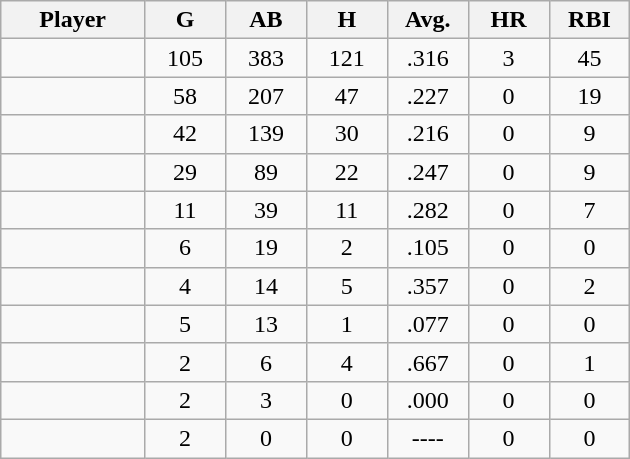<table class="wikitable sortable">
<tr>
<th bgcolor="#DDDDFF" width="16%">Player</th>
<th bgcolor="#DDDDFF" width="9%">G</th>
<th bgcolor="#DDDDFF" width="9%">AB</th>
<th bgcolor="#DDDDFF" width="9%">H</th>
<th bgcolor="#DDDDFF" width="9%">Avg.</th>
<th bgcolor="#DDDDFF" width="9%">HR</th>
<th bgcolor="#DDDDFF" width="9%">RBI</th>
</tr>
<tr align="center">
<td></td>
<td>105</td>
<td>383</td>
<td>121</td>
<td>.316</td>
<td>3</td>
<td>45</td>
</tr>
<tr align="center">
<td></td>
<td>58</td>
<td>207</td>
<td>47</td>
<td>.227</td>
<td>0</td>
<td>19</td>
</tr>
<tr align="center">
<td></td>
<td>42</td>
<td>139</td>
<td>30</td>
<td>.216</td>
<td>0</td>
<td>9</td>
</tr>
<tr align="center">
<td></td>
<td>29</td>
<td>89</td>
<td>22</td>
<td>.247</td>
<td>0</td>
<td>9</td>
</tr>
<tr align="center">
<td></td>
<td>11</td>
<td>39</td>
<td>11</td>
<td>.282</td>
<td>0</td>
<td>7</td>
</tr>
<tr align="center">
<td></td>
<td>6</td>
<td>19</td>
<td>2</td>
<td>.105</td>
<td>0</td>
<td>0</td>
</tr>
<tr align="center">
<td></td>
<td>4</td>
<td>14</td>
<td>5</td>
<td>.357</td>
<td>0</td>
<td>2</td>
</tr>
<tr align="center">
<td></td>
<td>5</td>
<td>13</td>
<td>1</td>
<td>.077</td>
<td>0</td>
<td>0</td>
</tr>
<tr align="center">
<td></td>
<td>2</td>
<td>6</td>
<td>4</td>
<td>.667</td>
<td>0</td>
<td>1</td>
</tr>
<tr align="center">
<td></td>
<td>2</td>
<td>3</td>
<td>0</td>
<td>.000</td>
<td>0</td>
<td>0</td>
</tr>
<tr align="center">
<td></td>
<td>2</td>
<td>0</td>
<td>0</td>
<td>----</td>
<td>0</td>
<td>0</td>
</tr>
</table>
